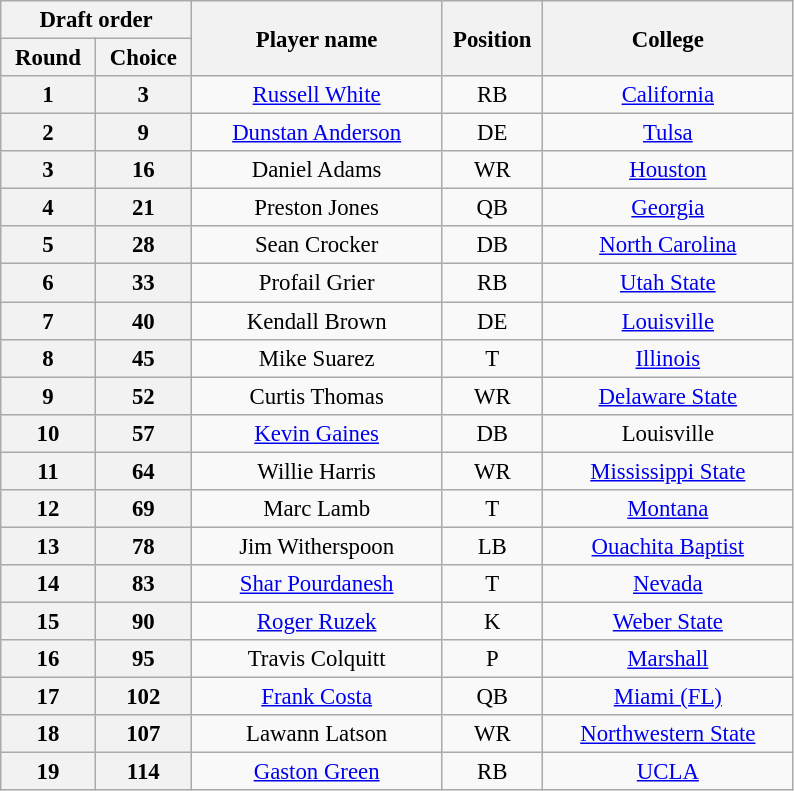<table class="wikitable" style="font-size:95%; text-align:center">
<tr>
<th width="120" colspan="2">Draft order</th>
<th width="160" rowspan="2">Player name</th>
<th width="60"  rowspan="2">Position</th>
<th width="160" rowspan="2">College</th>
</tr>
<tr>
<th>Round</th>
<th>Choice</th>
</tr>
<tr>
<th>1</th>
<th>3</th>
<td><a href='#'>Russell White</a></td>
<td>RB</td>
<td><a href='#'>California</a></td>
</tr>
<tr>
<th>2</th>
<th>9</th>
<td><a href='#'>Dunstan Anderson</a></td>
<td>DE</td>
<td><a href='#'>Tulsa</a></td>
</tr>
<tr>
<th>3</th>
<th>16</th>
<td>Daniel Adams</td>
<td>WR</td>
<td><a href='#'>Houston</a></td>
</tr>
<tr>
<th>4</th>
<th>21</th>
<td>Preston Jones</td>
<td>QB</td>
<td><a href='#'>Georgia</a></td>
</tr>
<tr>
<th>5</th>
<th>28</th>
<td>Sean Crocker</td>
<td>DB</td>
<td><a href='#'>North Carolina</a></td>
</tr>
<tr>
<th>6</th>
<th>33</th>
<td>Profail Grier</td>
<td>RB</td>
<td><a href='#'>Utah State</a></td>
</tr>
<tr>
<th>7</th>
<th>40</th>
<td>Kendall Brown</td>
<td>DE</td>
<td><a href='#'>Louisville</a></td>
</tr>
<tr>
<th>8</th>
<th>45</th>
<td>Mike Suarez</td>
<td>T</td>
<td><a href='#'>Illinois</a></td>
</tr>
<tr>
<th>9</th>
<th>52</th>
<td>Curtis Thomas</td>
<td>WR</td>
<td><a href='#'>Delaware State</a></td>
</tr>
<tr>
<th>10</th>
<th>57</th>
<td><a href='#'>Kevin Gaines</a></td>
<td>DB</td>
<td>Louisville</td>
</tr>
<tr>
<th>11</th>
<th>64</th>
<td>Willie Harris</td>
<td>WR</td>
<td><a href='#'>Mississippi State</a></td>
</tr>
<tr>
<th>12</th>
<th>69</th>
<td>Marc Lamb</td>
<td>T</td>
<td><a href='#'>Montana</a></td>
</tr>
<tr>
<th>13</th>
<th>78</th>
<td>Jim Witherspoon</td>
<td>LB</td>
<td><a href='#'>Ouachita Baptist</a></td>
</tr>
<tr>
<th>14</th>
<th>83</th>
<td><a href='#'>Shar Pourdanesh</a></td>
<td>T</td>
<td><a href='#'>Nevada</a></td>
</tr>
<tr>
<th>15</th>
<th>90</th>
<td><a href='#'>Roger Ruzek</a></td>
<td>K</td>
<td><a href='#'>Weber State</a></td>
</tr>
<tr>
<th>16</th>
<th>95</th>
<td>Travis Colquitt</td>
<td>P</td>
<td><a href='#'>Marshall</a></td>
</tr>
<tr>
<th>17</th>
<th>102</th>
<td><a href='#'>Frank Costa</a></td>
<td>QB</td>
<td><a href='#'>Miami (FL)</a></td>
</tr>
<tr>
<th>18</th>
<th>107</th>
<td>Lawann Latson</td>
<td>WR</td>
<td><a href='#'>Northwestern State</a></td>
</tr>
<tr>
<th>19</th>
<th>114</th>
<td><a href='#'>Gaston Green</a></td>
<td>RB</td>
<td><a href='#'>UCLA</a></td>
</tr>
</table>
